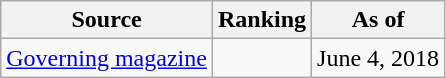<table class="wikitable" style="text-align:center">
<tr>
<th>Source</th>
<th>Ranking</th>
<th>As of</th>
</tr>
<tr>
<td><a href='#'>Governing magazine</a></td>
<td></td>
<td>June 4, 2018</td>
</tr>
</table>
